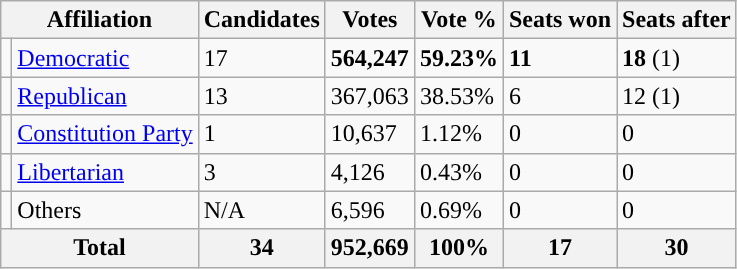<table class="wikitable">
<tr>
<th colspan="2">Affiliation</th>
<th>Candidates</th>
<th>Votes</th>
<th>Vote %</th>
<th>Seats won</th>
<th>Seats after</th>
</tr>
<tr>
<td style="background-color:"></td>
<td><a href='#'>Democratic</a></td>
<td>17</td>
<td><strong>564,247</strong></td>
<td><strong>59.23%</strong></td>
<td><strong>11</strong></td>
<td><strong>18</strong> (1)</td>
</tr>
<tr>
<td style="background-color:"></td>
<td><a href='#'>Republican</a></td>
<td>13</td>
<td>367,063</td>
<td>38.53%</td>
<td>6</td>
<td>12 (1)</td>
</tr>
<tr>
<td style="background-color:"></td>
<td><a href='#'>Constitution Party</a></td>
<td>1</td>
<td>10,637</td>
<td>1.12%</td>
<td>0</td>
<td>0</td>
</tr>
<tr>
<td style="background-color:"></td>
<td><a href='#'>Libertarian</a></td>
<td>3</td>
<td>4,126</td>
<td>0.43%</td>
<td>0</td>
<td>0</td>
</tr>
<tr>
<td></td>
<td>Others</td>
<td>N/A</td>
<td>6,596</td>
<td>0.69%</td>
<td>0</td>
<td>0</td>
</tr>
<tr>
<th colspan="2">Total</th>
<th>34</th>
<th>952,669</th>
<th>100%</th>
<th>17</th>
<th>30</th>
</tr>
</table>
